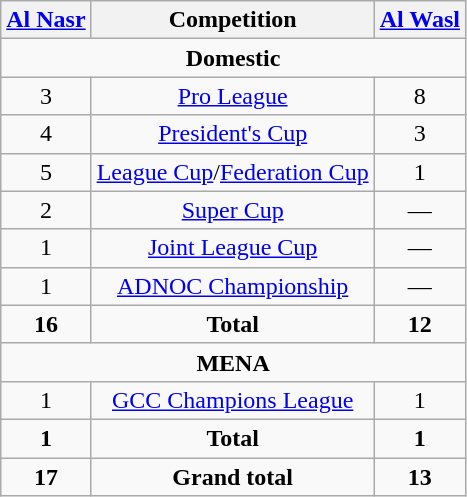<table class="wikitable">
<tr>
<th><a href='#'>Al Nasr</a></th>
<th>Competition</th>
<th><a href='#'>Al Wasl</a></th>
</tr>
<tr style="text-align:center;">
<td colspan="4"><strong>Domestic</strong></td>
</tr>
<tr style="text-align:center;">
<td>3</td>
<td><a href='#'>Pro League</a></td>
<td>8</td>
</tr>
<tr style="text-align:center;">
<td>4</td>
<td><a href='#'>President's Cup</a></td>
<td>3</td>
</tr>
<tr style="text-align:center;">
<td>5</td>
<td><a href='#'>League Cup</a>/<a href='#'>Federation Cup</a></td>
<td>1</td>
</tr>
<tr style="text-align:center;">
<td>2</td>
<td><a href='#'>Super Cup</a></td>
<td>—</td>
</tr>
<tr style="text-align:center;">
<td>1</td>
<td><a href='#'>Joint League Cup</a></td>
<td>—</td>
</tr>
<tr style="text-align:center;">
<td>1</td>
<td><a href='#'>ADNOC Championship</a></td>
<td>—</td>
</tr>
<tr align="center">
<td><strong>16</strong></td>
<td><strong>Total</strong></td>
<td><strong>12</strong></td>
</tr>
<tr style="text-align:center;">
<td colspan="4"><strong>MENA</strong></td>
</tr>
<tr style="text-align:center;">
<td>1</td>
<td><a href='#'>GCC Champions League</a></td>
<td>1</td>
</tr>
<tr align="center">
<td><strong>1</strong></td>
<td><strong>Total</strong></td>
<td><strong>1</strong></td>
</tr>
<tr align="center">
<td><strong>17</strong></td>
<td><strong>Grand total</strong></td>
<td><strong>13</strong></td>
</tr>
</table>
